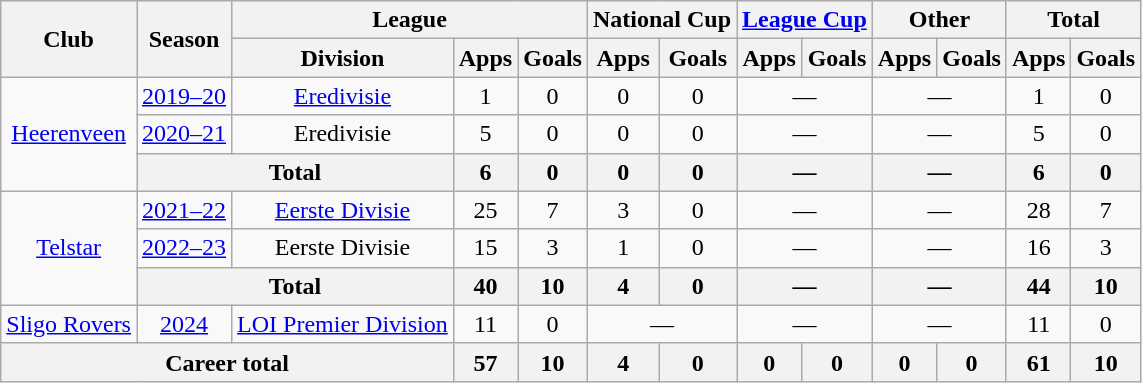<table class="wikitable" style="text-align:center">
<tr>
<th rowspan="2">Club</th>
<th rowspan="2">Season</th>
<th colspan="3">League</th>
<th colspan="2">National Cup</th>
<th colspan="2"><a href='#'>League Cup</a></th>
<th colspan="2">Other</th>
<th colspan="2">Total</th>
</tr>
<tr>
<th>Division</th>
<th>Apps</th>
<th>Goals</th>
<th>Apps</th>
<th>Goals</th>
<th>Apps</th>
<th>Goals</th>
<th>Apps</th>
<th>Goals</th>
<th>Apps</th>
<th>Goals</th>
</tr>
<tr>
<td rowspan="3"><a href='#'>Heerenveen</a></td>
<td><a href='#'>2019–20</a></td>
<td><a href='#'>Eredivisie</a></td>
<td>1</td>
<td>0</td>
<td>0</td>
<td>0</td>
<td colspan="2">—</td>
<td colspan="2">—</td>
<td>1</td>
<td>0</td>
</tr>
<tr>
<td><a href='#'>2020–21</a></td>
<td>Eredivisie</td>
<td>5</td>
<td>0</td>
<td>0</td>
<td>0</td>
<td colspan="2">—</td>
<td colspan="2">—</td>
<td>5</td>
<td>0</td>
</tr>
<tr>
<th colspan="2">Total</th>
<th>6</th>
<th>0</th>
<th>0</th>
<th>0</th>
<th colspan="2">—</th>
<th colspan="2">—</th>
<th>6</th>
<th>0</th>
</tr>
<tr>
<td rowspan="3"><a href='#'>Telstar</a></td>
<td><a href='#'>2021–22</a></td>
<td><a href='#'>Eerste Divisie</a></td>
<td>25</td>
<td>7</td>
<td>3</td>
<td>0</td>
<td colspan="2">—</td>
<td colspan="2">—</td>
<td>28</td>
<td>7</td>
</tr>
<tr>
<td><a href='#'>2022–23</a></td>
<td>Eerste Divisie</td>
<td>15</td>
<td>3</td>
<td>1</td>
<td>0</td>
<td colspan="2">—</td>
<td colspan="2">—</td>
<td>16</td>
<td>3</td>
</tr>
<tr>
<th colspan="2">Total</th>
<th>40</th>
<th>10</th>
<th>4</th>
<th>0</th>
<th colspan="2">—</th>
<th colspan="2">—</th>
<th>44</th>
<th>10</th>
</tr>
<tr>
<td rowspan="1"><a href='#'>Sligo Rovers</a></td>
<td><a href='#'>2024</a></td>
<td><a href='#'>LOI Premier Division</a></td>
<td>11</td>
<td>0</td>
<td colspan="2">—</td>
<td colspan="2">—</td>
<td colspan="2">—</td>
<td>11</td>
<td>0</td>
</tr>
<tr>
<th colspan="3">Career total</th>
<th>57</th>
<th>10</th>
<th>4</th>
<th>0</th>
<th>0</th>
<th>0</th>
<th>0</th>
<th>0</th>
<th>61</th>
<th>10</th>
</tr>
</table>
